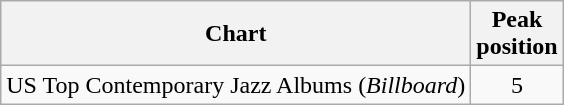<table class="wikitable">
<tr>
<th>Chart</th>
<th>Peak<br>position</th>
</tr>
<tr>
<td>US Top Contemporary Jazz Albums (<em>Billboard</em>)</td>
<td align="center">5</td>
</tr>
</table>
